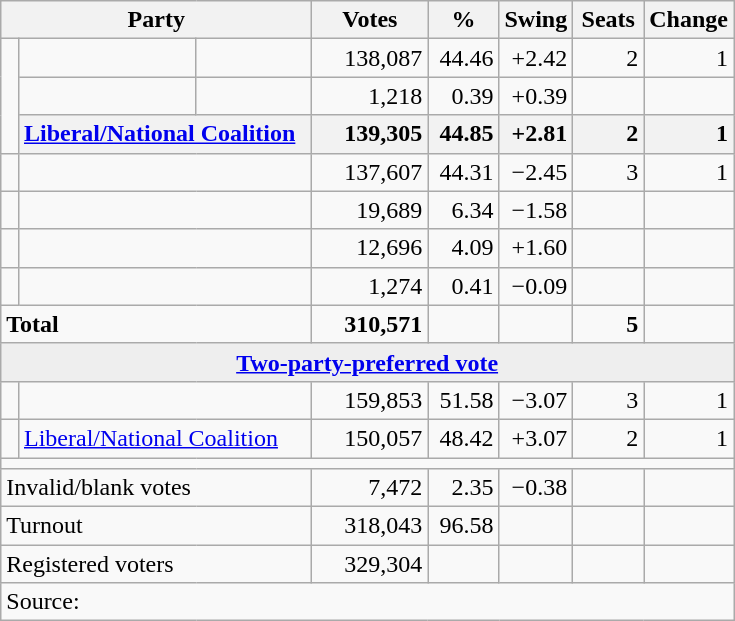<table class="wikitable">
<tr>
<th colspan="3" style="width:200px"><strong>Party</strong></th>
<th style="width:70px; text-align:center;"><strong>Votes</strong></th>
<th style="width:40px; text-align:center;"><strong>%</strong></th>
<th style="width:40px; text-align:center;"><strong>Swing</strong></th>
<th style="width:40px; text-align:center;"><strong>Seats</strong></th>
<th style="width:40px; text-align:center;"><strong>Change</strong></th>
</tr>
<tr>
<td rowspan="3"> </td>
<td> </td>
<td></td>
<td align=right>138,087</td>
<td align=right>44.46</td>
<td align=right>+2.42</td>
<td align=right>2</td>
<td align=right> 1</td>
</tr>
<tr>
<td> </td>
<td></td>
<td align=right>1,218</td>
<td align=right>0.39</td>
<td align=right>+0.39</td>
<td align=right></td>
<td align=right></td>
</tr>
<tr>
<th colspan="2" style="text-align:left;"><a href='#'>Liberal/National Coalition</a></th>
<th style="text-align:right;">139,305</th>
<th style="text-align:right;">44.85</th>
<th style="text-align:right;">+2.81</th>
<th style="text-align:right;">2</th>
<th style="text-align:right;"> 1</th>
</tr>
<tr>
<td> </td>
<td colspan=2></td>
<td align=right>137,607</td>
<td align=right>44.31</td>
<td align=right>−2.45</td>
<td align=right>3</td>
<td align=right> 1</td>
</tr>
<tr>
<td> </td>
<td colspan=2></td>
<td align=right>19,689</td>
<td align=right>6.34</td>
<td align=right>−1.58</td>
<td align=right></td>
<td align=right></td>
</tr>
<tr>
<td> </td>
<td colspan=2></td>
<td align=right>12,696</td>
<td align=right>4.09</td>
<td align=right>+1.60</td>
<td align=right></td>
<td align=right></td>
</tr>
<tr>
<td> </td>
<td colspan=2></td>
<td align=right>1,274</td>
<td align=right>0.41</td>
<td align=right>−0.09</td>
<td align=right></td>
<td align=right></td>
</tr>
<tr>
<td colspan="3" align="left"><strong>Total</strong></td>
<td align=right><strong>310,571</strong></td>
<td align=right></td>
<td align=right></td>
<td align=right><strong>5</strong></td>
<td align=right></td>
</tr>
<tr>
<td colspan="8" style="text-align:center; background:#eee;"><strong><a href='#'>Two-party-preferred vote</a></strong></td>
</tr>
<tr>
<td> </td>
<td colspan=2></td>
<td align=right>159,853</td>
<td align=right>51.58</td>
<td align=right>−3.07</td>
<td align=right>3</td>
<td align=right> 1</td>
</tr>
<tr>
<td> </td>
<td colspan=2><a href='#'>Liberal/National Coalition</a></td>
<td align=right>150,057</td>
<td align=right>48.42</td>
<td align=right>+3.07</td>
<td align=right>2</td>
<td align=right> 1</td>
</tr>
<tr>
<td colspan="8"></td>
</tr>
<tr>
<td colspan="3" style="text-align:left;">Invalid/blank votes</td>
<td align=right>7,472</td>
<td align=right>2.35</td>
<td align=right>−0.38</td>
<td></td>
<td></td>
</tr>
<tr>
<td colspan="3" style="text-align:left;">Turnout</td>
<td align=right>318,043</td>
<td align=right>96.58</td>
<td></td>
<td></td>
<td></td>
</tr>
<tr>
<td colspan="3" style="text-align:left;">Registered voters</td>
<td align=right>329,304</td>
<td></td>
<td></td>
<td></td>
<td></td>
</tr>
<tr>
<td colspan="8" align="left">Source: </td>
</tr>
</table>
